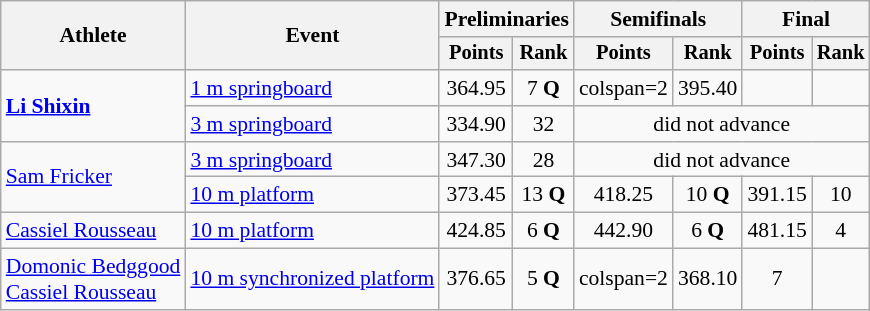<table class="wikitable" style="text-align:center; font-size:90%">
<tr>
<th rowspan=2>Athlete</th>
<th rowspan=2>Event</th>
<th colspan=2>Preliminaries</th>
<th colspan=2>Semifinals</th>
<th colspan=2>Final</th>
</tr>
<tr style="font-size:95%">
<th>Points</th>
<th>Rank</th>
<th>Points</th>
<th>Rank</th>
<th>Points</th>
<th>Rank</th>
</tr>
<tr>
<td rowspan=2 align=left><strong><a href='#'>Li Shixin</a></strong></td>
<td align=left><a href='#'>1 m springboard</a></td>
<td>364.95</td>
<td>7 <strong>Q</strong></td>
<td>colspan=2 </td>
<td>395.40</td>
<td></td>
</tr>
<tr>
<td align=left><a href='#'>3 m springboard</a></td>
<td>334.90</td>
<td>32</td>
<td colspan=4>did not advance</td>
</tr>
<tr>
<td rowspan=2 align=left><a href='#'>Sam Fricker</a></td>
<td align=left><a href='#'>3 m springboard</a></td>
<td>347.30</td>
<td>28</td>
<td colspan=4>did not advance</td>
</tr>
<tr>
<td align=left><a href='#'>10 m platform</a></td>
<td>373.45</td>
<td>13 <strong>Q</strong></td>
<td>418.25</td>
<td>10 <strong>Q</strong></td>
<td>391.15</td>
<td>10</td>
</tr>
<tr>
<td align=left><a href='#'>Cassiel Rousseau</a></td>
<td align=left><a href='#'>10 m platform</a></td>
<td>424.85</td>
<td>6 <strong>Q</strong></td>
<td>442.90</td>
<td>6 <strong>Q</strong></td>
<td>481.15</td>
<td>4</td>
</tr>
<tr>
<td align=left><a href='#'>Domonic Bedggood</a><br><a href='#'>Cassiel Rousseau</a></td>
<td align=left><a href='#'>10 m synchronized platform</a></td>
<td>376.65</td>
<td>5 <strong>Q</strong></td>
<td>colspan=2 </td>
<td>368.10</td>
<td>7</td>
</tr>
</table>
